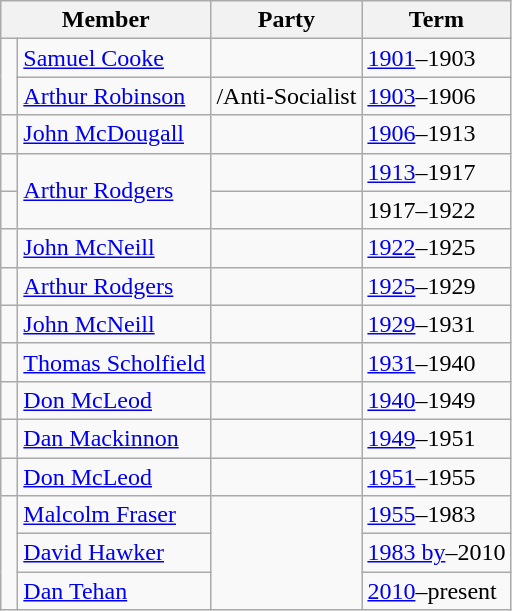<table class="wikitable">
<tr>
<th colspan="2">Member</th>
<th>Party</th>
<th>Term</th>
</tr>
<tr>
<td rowspan=2 > </td>
<td><a href='#'>Samuel Cooke</a></td>
<td></td>
<td><a href='#'>1901</a>–1903</td>
</tr>
<tr>
<td><a href='#'>Arthur Robinson</a></td>
<td>/Anti-Socialist</td>
<td><a href='#'>1903</a>–1906</td>
</tr>
<tr>
<td> </td>
<td><a href='#'>John McDougall</a></td>
<td></td>
<td><a href='#'>1906</a>–1913</td>
</tr>
<tr>
<td> </td>
<td rowspan=2><a href='#'>Arthur Rodgers</a></td>
<td></td>
<td><a href='#'>1913</a>–1917</td>
</tr>
<tr>
<td> </td>
<td></td>
<td>1917–1922</td>
</tr>
<tr>
<td> </td>
<td><a href='#'>John McNeill</a></td>
<td></td>
<td><a href='#'>1922</a>–1925</td>
</tr>
<tr>
<td> </td>
<td><a href='#'>Arthur Rodgers</a></td>
<td></td>
<td><a href='#'>1925</a>–1929</td>
</tr>
<tr>
<td> </td>
<td><a href='#'>John McNeill</a></td>
<td></td>
<td><a href='#'>1929</a>–1931</td>
</tr>
<tr>
<td> </td>
<td><a href='#'>Thomas Scholfield</a></td>
<td></td>
<td><a href='#'>1931</a>–1940</td>
</tr>
<tr>
<td> </td>
<td><a href='#'>Don McLeod</a></td>
<td></td>
<td><a href='#'>1940</a>–1949</td>
</tr>
<tr>
<td> </td>
<td><a href='#'>Dan Mackinnon</a></td>
<td></td>
<td><a href='#'>1949</a>–1951</td>
</tr>
<tr>
<td> </td>
<td><a href='#'>Don McLeod</a></td>
<td></td>
<td><a href='#'>1951</a>–1955</td>
</tr>
<tr>
<td rowspan=3 > </td>
<td><a href='#'>Malcolm Fraser</a></td>
<td rowspan=3></td>
<td><a href='#'>1955</a>–1983</td>
</tr>
<tr>
<td><a href='#'>David Hawker</a></td>
<td><a href='#'>1983 by</a>–2010</td>
</tr>
<tr>
<td><a href='#'>Dan Tehan</a></td>
<td><a href='#'>2010</a>–present</td>
</tr>
</table>
